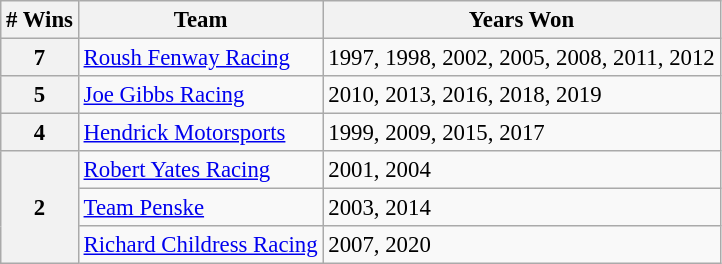<table class="wikitable" style="font-size: 95%;">
<tr>
<th># Wins</th>
<th>Team</th>
<th>Years Won</th>
</tr>
<tr>
<th>7</th>
<td><a href='#'>Roush Fenway Racing</a></td>
<td>1997, 1998, 2002, 2005, 2008, 2011, 2012</td>
</tr>
<tr>
<th>5</th>
<td><a href='#'>Joe Gibbs Racing</a></td>
<td>2010, 2013, 2016, 2018, 2019</td>
</tr>
<tr>
<th>4</th>
<td><a href='#'>Hendrick Motorsports</a></td>
<td>1999, 2009, 2015, 2017</td>
</tr>
<tr>
<th rowspan="3">2</th>
<td><a href='#'>Robert Yates Racing</a></td>
<td>2001, 2004</td>
</tr>
<tr>
<td><a href='#'>Team Penske</a></td>
<td>2003, 2014</td>
</tr>
<tr>
<td><a href='#'>Richard Childress Racing</a></td>
<td>2007, 2020</td>
</tr>
</table>
